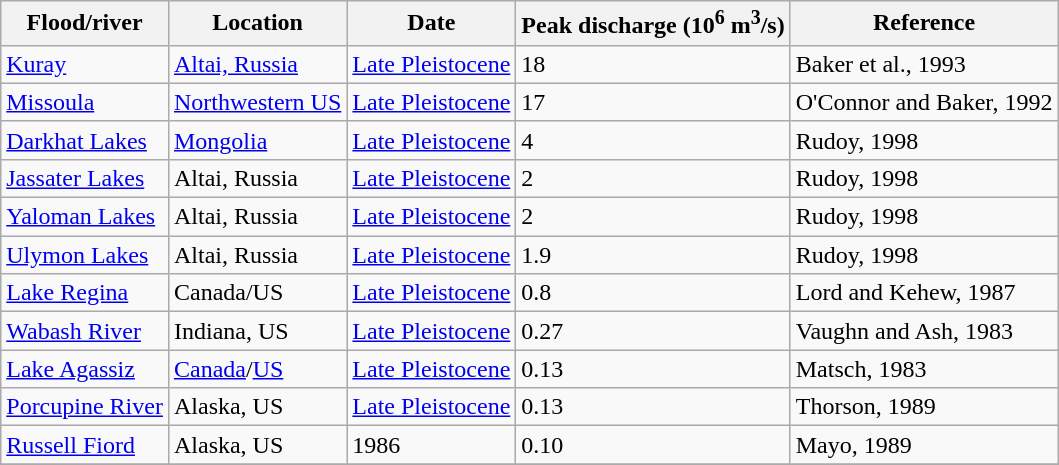<table class="wikitable sortable">
<tr>
<th>Flood/river</th>
<th>Location</th>
<th>Date</th>
<th>Peak discharge (10<sup>6</sup> m<sup>3</sup>/s)</th>
<th>Reference</th>
</tr>
<tr>
<td><a href='#'>Kuray</a></td>
<td><a href='#'>Altai, Russia</a></td>
<td><a href='#'>Late Pleistocene</a></td>
<td>18</td>
<td>Baker et al., 1993</td>
</tr>
<tr>
<td><a href='#'>Missoula</a></td>
<td><a href='#'>Northwestern US</a></td>
<td><a href='#'>Late Pleistocene</a></td>
<td>17</td>
<td>O'Connor and Baker, 1992</td>
</tr>
<tr>
<td><a href='#'>Darkhat Lakes</a></td>
<td><a href='#'>Mongolia</a></td>
<td><a href='#'>Late Pleistocene</a></td>
<td>4</td>
<td>Rudoy, 1998</td>
</tr>
<tr>
<td><a href='#'>Jassater Lakes</a></td>
<td>Altai, Russia</td>
<td><a href='#'>Late Pleistocene</a></td>
<td>2</td>
<td>Rudoy, 1998</td>
</tr>
<tr>
<td><a href='#'>Yaloman Lakes</a></td>
<td>Altai, Russia</td>
<td><a href='#'>Late Pleistocene</a></td>
<td>2</td>
<td>Rudoy, 1998</td>
</tr>
<tr>
<td><a href='#'>Ulymon Lakes</a></td>
<td>Altai, Russia</td>
<td><a href='#'>Late Pleistocene</a></td>
<td>1.9</td>
<td>Rudoy, 1998</td>
</tr>
<tr>
<td><a href='#'>Lake Regina</a></td>
<td>Canada/US</td>
<td><a href='#'>Late Pleistocene</a></td>
<td>0.8</td>
<td>Lord and Kehew, 1987</td>
</tr>
<tr>
<td><a href='#'>Wabash River</a></td>
<td>Indiana, US</td>
<td><a href='#'>Late Pleistocene</a></td>
<td>0.27</td>
<td>Vaughn and Ash, 1983</td>
</tr>
<tr>
<td><a href='#'>Lake Agassiz</a></td>
<td><a href='#'>Canada</a>/<a href='#'>US</a></td>
<td><a href='#'>Late Pleistocene</a></td>
<td>0.13</td>
<td>Matsch, 1983</td>
</tr>
<tr>
<td><a href='#'>Porcupine River</a></td>
<td>Alaska, US</td>
<td><a href='#'>Late Pleistocene</a></td>
<td>0.13</td>
<td>Thorson, 1989</td>
</tr>
<tr>
<td><a href='#'>Russell Fiord</a></td>
<td>Alaska, US</td>
<td>1986</td>
<td>0.10</td>
<td>Mayo, 1989</td>
</tr>
<tr>
</tr>
</table>
